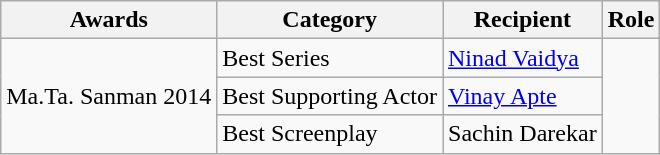<table class="wikitable">
<tr>
<th>Awards</th>
<th>Category</th>
<th>Recipient</th>
<th>Role</th>
</tr>
<tr>
<td rowspan="3">Ma.Ta. Sanman 2014</td>
<td>Best Series</td>
<td><a href='#'>Ninad Vaidya</a></td>
<td rowspan="3"></td>
</tr>
<tr>
<td>Best Supporting Actor</td>
<td><a href='#'>Vinay Apte</a></td>
</tr>
<tr>
<td>Best Screenplay</td>
<td>Sachin Darekar</td>
</tr>
</table>
